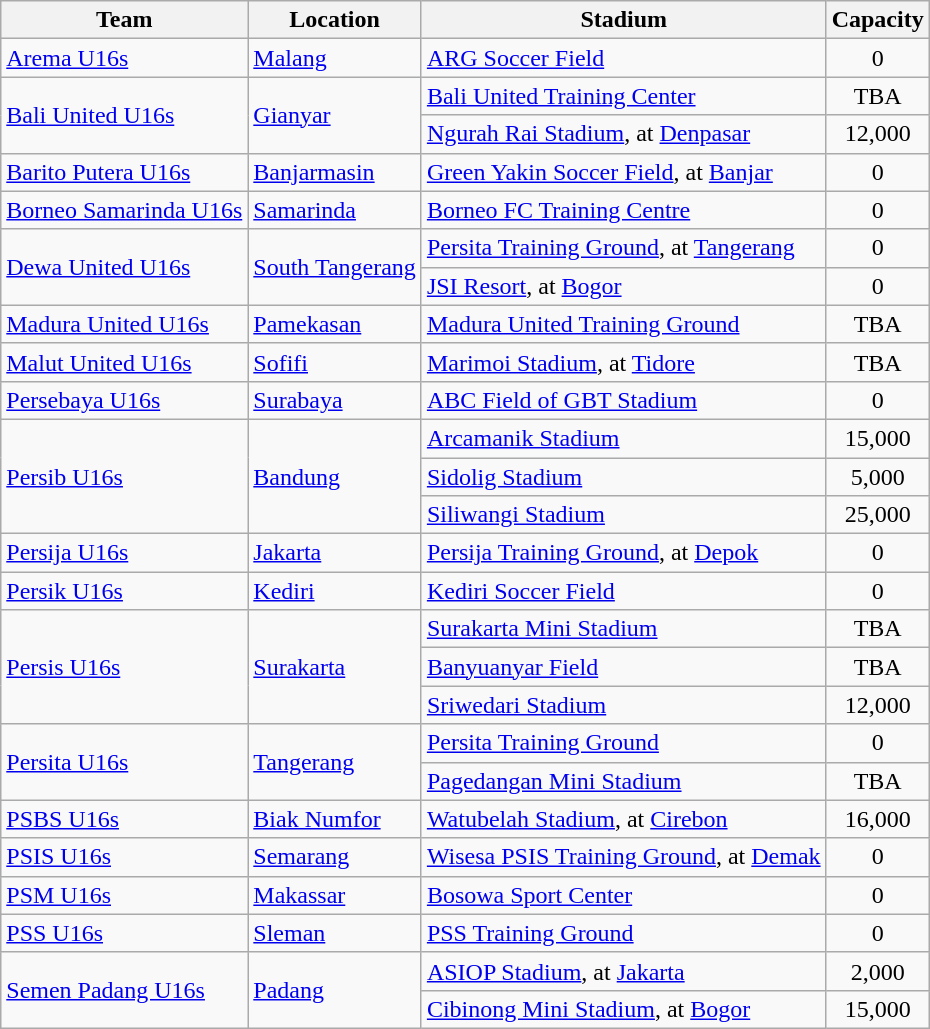<table class="wikitable sortable">
<tr>
<th>Team</th>
<th>Location</th>
<th>Stadium</th>
<th>Capacity</th>
</tr>
<tr>
<td><a href='#'>Arema U16s</a></td>
<td><a href='#'>Malang</a></td>
<td><a href='#'>ARG Soccer Field</a></td>
<td align="center">0</td>
</tr>
<tr>
<td rowspan="2"><a href='#'>Bali United U16s</a></td>
<td rowspan="2"><a href='#'>Gianyar</a></td>
<td><a href='#'>Bali United Training Center</a></td>
<td align="center">TBA</td>
</tr>
<tr>
<td><a href='#'>Ngurah Rai Stadium</a>, at <a href='#'>Denpasar</a></td>
<td align="center">12,000</td>
</tr>
<tr>
<td><a href='#'>Barito Putera U16s</a></td>
<td><a href='#'>Banjarmasin</a></td>
<td><a href='#'>Green Yakin Soccer Field</a>, at <a href='#'>Banjar</a></td>
<td align="center">0</td>
</tr>
<tr>
<td><a href='#'>Borneo Samarinda U16s</a></td>
<td><a href='#'>Samarinda</a></td>
<td><a href='#'>Borneo FC Training Centre</a></td>
<td align="center">0</td>
</tr>
<tr>
<td rowspan="2"><a href='#'>Dewa United U16s</a></td>
<td rowspan="2"><a href='#'>South Tangerang</a></td>
<td><a href='#'>Persita Training Ground</a>, at <a href='#'>Tangerang</a></td>
<td align="center">0</td>
</tr>
<tr>
<td><a href='#'>JSI Resort</a>, at <a href='#'>Bogor</a></td>
<td align="center">0</td>
</tr>
<tr>
<td><a href='#'>Madura United U16s</a></td>
<td><a href='#'>Pamekasan</a></td>
<td><a href='#'>Madura United Training Ground</a></td>
<td align="center">TBA</td>
</tr>
<tr>
<td><a href='#'>Malut United U16s</a></td>
<td><a href='#'>Sofifi</a></td>
<td><a href='#'>Marimoi Stadium</a>, at <a href='#'>Tidore</a></td>
<td align="center">TBA</td>
</tr>
<tr>
<td><a href='#'>Persebaya U16s</a></td>
<td><a href='#'>Surabaya</a></td>
<td><a href='#'>ABC Field of GBT Stadium</a></td>
<td align="center">0</td>
</tr>
<tr>
<td rowspan="3"><a href='#'>Persib U16s</a></td>
<td rowspan="3"><a href='#'>Bandung</a></td>
<td><a href='#'>Arcamanik Stadium</a></td>
<td align="center">15,000</td>
</tr>
<tr>
<td><a href='#'>Sidolig Stadium</a></td>
<td align="center">5,000</td>
</tr>
<tr>
<td><a href='#'>Siliwangi Stadium</a></td>
<td align="center">25,000</td>
</tr>
<tr>
<td><a href='#'>Persija U16s</a></td>
<td><a href='#'>Jakarta</a></td>
<td><a href='#'>Persija Training Ground</a>, at <a href='#'>Depok</a></td>
<td align="center">0</td>
</tr>
<tr>
<td><a href='#'>Persik U16s</a></td>
<td><a href='#'>Kediri</a></td>
<td><a href='#'>Kediri Soccer Field</a></td>
<td align="center">0</td>
</tr>
<tr>
<td rowspan="3"><a href='#'>Persis U16s</a></td>
<td rowspan="3"><a href='#'>Surakarta</a></td>
<td><a href='#'>Surakarta Mini Stadium</a></td>
<td align="center">TBA</td>
</tr>
<tr>
<td><a href='#'>Banyuanyar Field</a></td>
<td align="center">TBA</td>
</tr>
<tr>
<td><a href='#'>Sriwedari Stadium</a></td>
<td align="center">12,000</td>
</tr>
<tr>
<td rowspan="2"><a href='#'>Persita U16s</a></td>
<td rowspan="2"><a href='#'>Tangerang</a></td>
<td><a href='#'>Persita Training Ground</a></td>
<td align="center">0</td>
</tr>
<tr>
<td><a href='#'>Pagedangan Mini Stadium</a></td>
<td align="center">TBA</td>
</tr>
<tr>
<td><a href='#'>PSBS U16s</a></td>
<td><a href='#'>Biak Numfor</a></td>
<td><a href='#'>Watubelah Stadium</a>, at <a href='#'>Cirebon</a></td>
<td align="center">16,000</td>
</tr>
<tr>
<td><a href='#'>PSIS U16s</a></td>
<td><a href='#'>Semarang</a></td>
<td><a href='#'>Wisesa PSIS Training Ground</a>, at <a href='#'>Demak</a></td>
<td align="center">0</td>
</tr>
<tr>
<td><a href='#'>PSM U16s</a></td>
<td><a href='#'>Makassar</a></td>
<td><a href='#'>Bosowa Sport Center</a></td>
<td align="center">0</td>
</tr>
<tr>
<td><a href='#'>PSS U16s</a></td>
<td><a href='#'>Sleman</a></td>
<td><a href='#'>PSS Training Ground</a></td>
<td align="center">0</td>
</tr>
<tr>
<td rowspan="2"><a href='#'>Semen Padang U16s</a></td>
<td rowspan="2"><a href='#'>Padang</a></td>
<td><a href='#'>ASIOP Stadium</a>, at <a href='#'>Jakarta</a></td>
<td align="center">2,000</td>
</tr>
<tr>
<td><a href='#'>Cibinong Mini Stadium</a>, at <a href='#'>Bogor</a></td>
<td align="center">15,000</td>
</tr>
</table>
